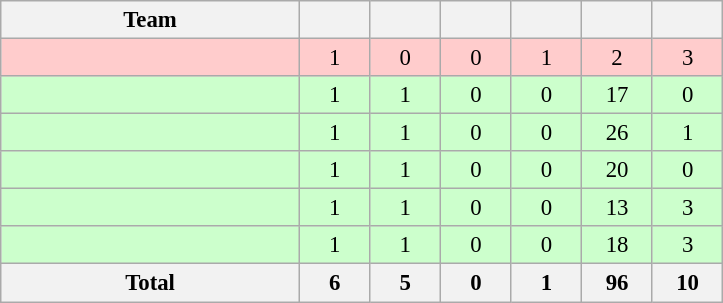<table class="wikitable" style="font-size:95%; text-align:center">
<tr>
<th width=192>Team</th>
<th width=40></th>
<th width=40></th>
<th width=40></th>
<th width=40></th>
<th width=40></th>
<th width=40></th>
</tr>
<tr style="background:#FFCCCC;">
<td align=left></td>
<td>1</td>
<td>0</td>
<td>0</td>
<td>1</td>
<td>2</td>
<td>3</td>
</tr>
<tr style="background:#CCFFCC;">
<td align=left></td>
<td>1</td>
<td>1</td>
<td>0</td>
<td>0</td>
<td>17</td>
<td>0</td>
</tr>
<tr style="background:#CCFFCC;">
<td align=left></td>
<td>1</td>
<td>1</td>
<td>0</td>
<td>0</td>
<td>26</td>
<td>1</td>
</tr>
<tr style="background:#CCFFCC;">
<td align=left></td>
<td>1</td>
<td>1</td>
<td>0</td>
<td>0</td>
<td>20</td>
<td>0</td>
</tr>
<tr style="background:#CCFFCC;">
<td align=left></td>
<td>1</td>
<td>1</td>
<td>0</td>
<td>0</td>
<td>13</td>
<td>3</td>
</tr>
<tr style="background:#CCFFCC;">
<td align=left></td>
<td>1</td>
<td>1</td>
<td>0</td>
<td>0</td>
<td>18</td>
<td>3</td>
</tr>
<tr>
<th>Total</th>
<th>6</th>
<th>5</th>
<th>0</th>
<th>1</th>
<th>96</th>
<th>10</th>
</tr>
</table>
